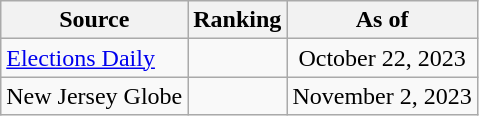<table class="wikitable" style="text-align:center">
<tr>
<th>Source</th>
<th>Ranking</th>
<th>As of</th>
</tr>
<tr>
<td align=left><a href='#'>Elections Daily</a></td>
<td></td>
<td>October 22, 2023</td>
</tr>
<tr>
<td align=left>New Jersey Globe</td>
<td></td>
<td>November 2, 2023</td>
</tr>
</table>
